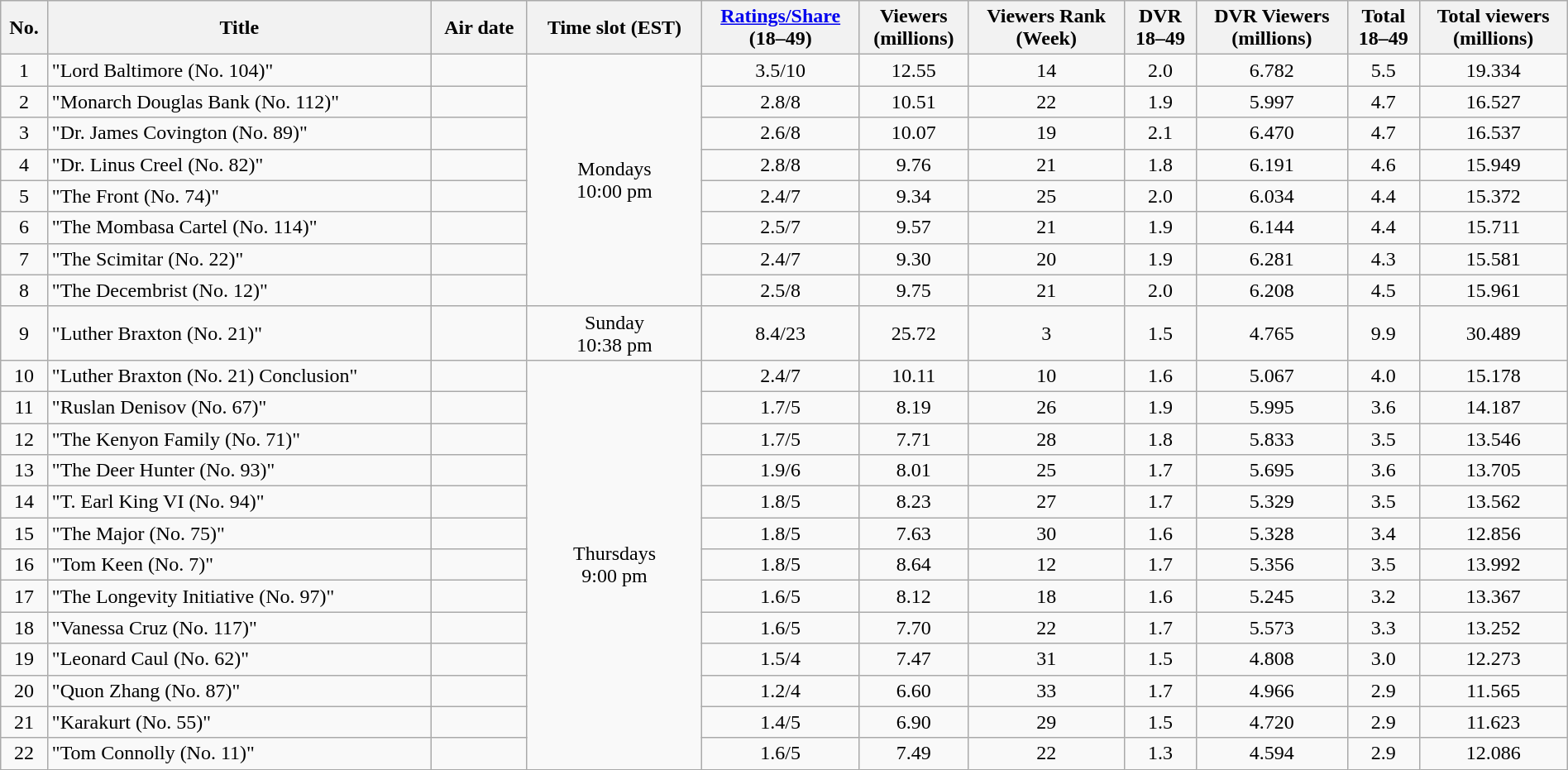<table class="wikitable plainrowheaders" style="text-align:center; width:100%;">
<tr>
<th scope="col">No.</th>
<th scope="col">Title</th>
<th scope="col">Air date</th>
<th scope="col">Time slot (EST)</th>
<th scope="col"><a href='#'>Ratings/Share</a><br>(18–49)</th>
<th scope="col">Viewers<br>(millions)</th>
<th scope="col">Viewers Rank<br>(Week)</th>
<th scope="col">DVR<br>18–49</th>
<th scope="col">DVR Viewers<br>(millions)</th>
<th scope="col">Total<br>18–49</th>
<th scope="col">Total viewers<br>(millions)</th>
</tr>
<tr>
<td scope="row">1</td>
<td style="text-align:left">"Lord Baltimore (No. 104)"</td>
<td></td>
<td rowspan=8>Mondays<br>10:00 pm</td>
<td>3.5/10</td>
<td>12.55</td>
<td>14</td>
<td>2.0</td>
<td>6.782</td>
<td>5.5</td>
<td>19.334</td>
</tr>
<tr>
<td scope="row">2</td>
<td style="text-align:left">"Monarch Douglas Bank (No. 112)"</td>
<td></td>
<td>2.8/8</td>
<td>10.51</td>
<td>22</td>
<td>1.9</td>
<td>5.997</td>
<td>4.7</td>
<td>16.527</td>
</tr>
<tr>
<td scope="row">3</td>
<td style="text-align:left">"Dr. James Covington (No. 89)"</td>
<td></td>
<td>2.6/8</td>
<td>10.07</td>
<td>19</td>
<td>2.1</td>
<td>6.470</td>
<td>4.7</td>
<td>16.537</td>
</tr>
<tr>
<td scope="row">4</td>
<td style="text-align:left">"Dr. Linus Creel (No. 82)"</td>
<td></td>
<td>2.8/8</td>
<td>9.76</td>
<td>21</td>
<td>1.8</td>
<td>6.191</td>
<td>4.6</td>
<td>15.949</td>
</tr>
<tr>
<td scope="row">5</td>
<td style="text-align:left">"The Front (No. 74)"</td>
<td></td>
<td>2.4/7</td>
<td>9.34</td>
<td>25</td>
<td>2.0</td>
<td>6.034</td>
<td>4.4</td>
<td>15.372</td>
</tr>
<tr>
<td scope="row">6</td>
<td style="text-align:left">"The Mombasa Cartel (No. 114)"</td>
<td></td>
<td>2.5/7</td>
<td>9.57</td>
<td>21</td>
<td>1.9</td>
<td>6.144</td>
<td>4.4</td>
<td>15.711</td>
</tr>
<tr>
<td scope="row">7</td>
<td style="text-align:left">"The Scimitar (No. 22)"</td>
<td></td>
<td>2.4/7</td>
<td>9.30</td>
<td>20</td>
<td>1.9</td>
<td>6.281</td>
<td>4.3</td>
<td>15.581</td>
</tr>
<tr>
<td scope="row">8</td>
<td style="text-align:left">"The Decembrist (No. 12)"</td>
<td></td>
<td>2.5/8</td>
<td>9.75</td>
<td>21</td>
<td>2.0</td>
<td>6.208</td>
<td>4.5</td>
<td>15.961</td>
</tr>
<tr>
<td scope="row">9</td>
<td style="text-align:left">"Luther Braxton (No. 21)"</td>
<td></td>
<td style="text-align:center">Sunday<br>10:38 pm</td>
<td>8.4/23</td>
<td>25.72</td>
<td>3</td>
<td>1.5</td>
<td>4.765</td>
<td>9.9</td>
<td>30.489</td>
</tr>
<tr>
<td scope="row">10</td>
<td style="text-align:left">"Luther Braxton (No. 21) Conclusion"</td>
<td></td>
<td rowspan=13>Thursdays<br>9:00 pm</td>
<td>2.4/7</td>
<td>10.11</td>
<td>10</td>
<td>1.6</td>
<td>5.067</td>
<td>4.0</td>
<td>15.178</td>
</tr>
<tr>
<td scope="row">11</td>
<td style="text-align:left">"Ruslan Denisov (No. 67)"</td>
<td></td>
<td>1.7/5</td>
<td>8.19</td>
<td>26</td>
<td>1.9</td>
<td>5.995</td>
<td>3.6</td>
<td>14.187</td>
</tr>
<tr>
<td scope="row">12</td>
<td style="text-align:left">"The Kenyon Family (No. 71)"</td>
<td></td>
<td>1.7/5</td>
<td>7.71</td>
<td>28</td>
<td>1.8</td>
<td>5.833</td>
<td>3.5</td>
<td>13.546</td>
</tr>
<tr>
<td scope="row">13</td>
<td style="text-align:left">"The Deer Hunter (No. 93)"</td>
<td></td>
<td>1.9/6</td>
<td>8.01</td>
<td>25</td>
<td style="text-align:center">1.7</td>
<td style="text-align:center">5.695</td>
<td style="text-align:center">3.6</td>
<td style="text-align:center">13.705</td>
</tr>
<tr>
<td scope="row">14</td>
<td style="text-align:left">"T. Earl King VI (No. 94)"</td>
<td></td>
<td>1.8/5</td>
<td>8.23</td>
<td>27</td>
<td>1.7</td>
<td>5.329</td>
<td>3.5</td>
<td>13.562</td>
</tr>
<tr>
<td scope="row">15</td>
<td style="text-align:left">"The Major (No. 75)"</td>
<td></td>
<td>1.8/5</td>
<td>7.63</td>
<td>30</td>
<td>1.6</td>
<td>5.328</td>
<td>3.4</td>
<td>12.856</td>
</tr>
<tr>
<td scope="row">16</td>
<td style="text-align:left">"Tom Keen (No. 7)"</td>
<td></td>
<td>1.8/5</td>
<td>8.64</td>
<td>12</td>
<td>1.7</td>
<td>5.356</td>
<td>3.5</td>
<td>13.992</td>
</tr>
<tr>
<td scope="row">17</td>
<td style="text-align:left">"The Longevity Initiative (No. 97)"</td>
<td></td>
<td>1.6/5</td>
<td>8.12</td>
<td>18</td>
<td>1.6</td>
<td>5.245</td>
<td>3.2</td>
<td>13.367</td>
</tr>
<tr>
<td scope="row">18</td>
<td style="text-align:left">"Vanessa Cruz (No. 117)"</td>
<td></td>
<td>1.6/5</td>
<td>7.70</td>
<td>22</td>
<td>1.7</td>
<td>5.573</td>
<td>3.3</td>
<td>13.252</td>
</tr>
<tr>
<td scope="row">19</td>
<td style="text-align:left">"Leonard Caul (No. 62)"</td>
<td></td>
<td>1.5/4</td>
<td>7.47</td>
<td>31</td>
<td>1.5</td>
<td>4.808</td>
<td>3.0</td>
<td style= "text-align:center">12.273</td>
</tr>
<tr>
<td scope="row">20</td>
<td style="text-align:left">"Quon Zhang (No. 87)"</td>
<td></td>
<td>1.2/4</td>
<td>6.60</td>
<td>33</td>
<td>1.7</td>
<td>4.966</td>
<td>2.9</td>
<td>11.565</td>
</tr>
<tr>
<td scope="row">21</td>
<td style="text-align:left">"Karakurt (No. 55)"</td>
<td></td>
<td>1.4/5</td>
<td>6.90</td>
<td>29</td>
<td>1.5</td>
<td>4.720</td>
<td>2.9</td>
<td>11.623</td>
</tr>
<tr>
<td scope="row">22</td>
<td style="text-align:left">"Tom Connolly (No. 11)"</td>
<td></td>
<td>1.6/5</td>
<td>7.49</td>
<td>22</td>
<td>1.3</td>
<td>4.594</td>
<td>2.9</td>
<td>12.086</td>
</tr>
</table>
